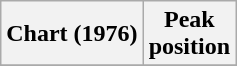<table class="wikitable sortable">
<tr>
<th align="center">Chart (1976)</th>
<th align="center">Peak<br>position</th>
</tr>
<tr>
</tr>
</table>
